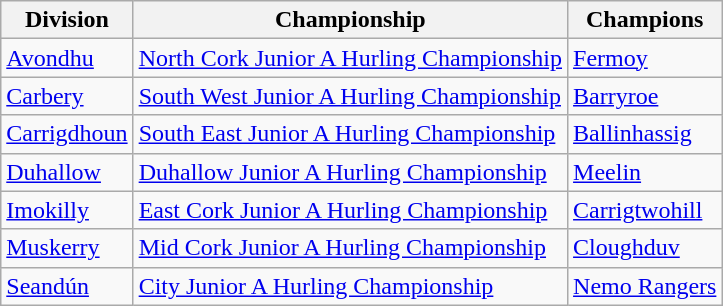<table class="wikitable">
<tr>
<th>Division</th>
<th>Championship</th>
<th>Champions</th>
</tr>
<tr>
<td><a href='#'>Avondhu</a></td>
<td><a href='#'>North Cork Junior A Hurling Championship</a></td>
<td><a href='#'>Fermoy</a></td>
</tr>
<tr>
<td><a href='#'>Carbery</a></td>
<td><a href='#'>South West Junior A Hurling Championship</a></td>
<td><a href='#'>Barryroe</a></td>
</tr>
<tr>
<td><a href='#'>Carrigdhoun</a></td>
<td><a href='#'>South East Junior A Hurling Championship</a></td>
<td><a href='#'>Ballinhassig</a></td>
</tr>
<tr>
<td><a href='#'>Duhallow</a></td>
<td><a href='#'>Duhallow Junior A Hurling Championship</a></td>
<td><a href='#'>Meelin</a></td>
</tr>
<tr>
<td><a href='#'>Imokilly</a></td>
<td><a href='#'>East Cork Junior A Hurling Championship</a></td>
<td><a href='#'>Carrigtwohill</a></td>
</tr>
<tr>
<td><a href='#'>Muskerry</a></td>
<td><a href='#'>Mid Cork Junior A Hurling Championship</a></td>
<td><a href='#'>Cloughduv</a></td>
</tr>
<tr>
<td><a href='#'>Seandún</a></td>
<td><a href='#'>City Junior A Hurling Championship</a></td>
<td><a href='#'>Nemo Rangers</a></td>
</tr>
</table>
